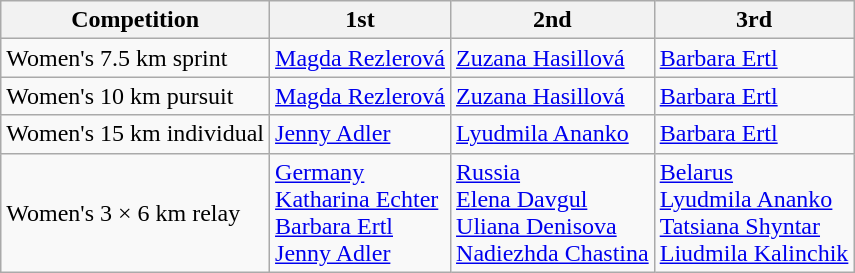<table class="wikitable">
<tr>
<th>Competition</th>
<th>1st</th>
<th>2nd</th>
<th>3rd</th>
</tr>
<tr>
<td>Women's 7.5 km sprint</td>
<td> <a href='#'>Magda Rezlerová</a></td>
<td> <a href='#'>Zuzana Hasillová</a></td>
<td> <a href='#'>Barbara Ertl</a></td>
</tr>
<tr>
<td>Women's 10 km pursuit</td>
<td> <a href='#'>Magda Rezlerová</a></td>
<td> <a href='#'>Zuzana Hasillová</a></td>
<td> <a href='#'>Barbara Ertl</a></td>
</tr>
<tr>
<td>Women's 15 km individual</td>
<td> <a href='#'>Jenny Adler</a></td>
<td> <a href='#'>Lyudmila Ananko</a></td>
<td> <a href='#'>Barbara Ertl</a></td>
</tr>
<tr>
<td>Women's 3 × 6 km relay</td>
<td> <a href='#'>Germany</a><br><a href='#'>Katharina Echter</a><br><a href='#'>Barbara Ertl</a><br><a href='#'>Jenny Adler</a></td>
<td> <a href='#'>Russia</a><br><a href='#'>Elena Davgul</a><br><a href='#'>Uliana Denisova</a><br><a href='#'>Nadiezhda Chastina</a></td>
<td> <a href='#'>Belarus</a><br><a href='#'>Lyudmila Ananko</a><br><a href='#'>Tatsiana Shyntar</a><br><a href='#'>Liudmila Kalinchik</a></td>
</tr>
</table>
